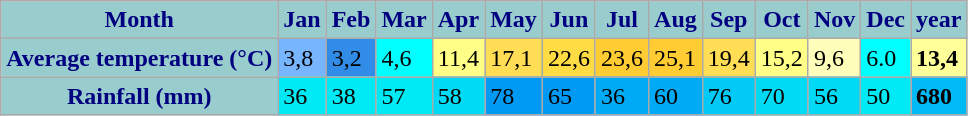<table class="wikitable">
<tr>
<th style="background: #99CCCC; color: #000080" height="17">Month</th>
<th style="background: #99CCCC; color:#000080;" abbr="Leden">Jan</th>
<th style="background: #99CCCC; color:#000080;" abbr="Únor">Feb</th>
<th style="background: #99CCCC; color:#000080;" abbr="Březen">Mar</th>
<th style="background: #99CCCC; color:#000080;" abbr="Dub">Apr</th>
<th style="background: #99CCCC; color:#000080;" abbr="Květen">May</th>
<th style="background: #99CCCC; color:#000080;" abbr="Červen">Jun</th>
<th style="background: #99CCCC; color:#000080;" abbr="Červenec">Jul</th>
<th style="background: #99CCCC; color:#000080;" abbr="Srpen">Aug</th>
<th style="background: #99CCCC; color:#000080;" abbr="Září">Sep</th>
<th style="background: #99CCCC; color:#000080;" abbr="Říjen">Oct</th>
<th style="background: #99CCCC; color:#000080;" abbr="Listopad">Nov</th>
<th style="background: #99CCCC; color:#000080;" abbr="Prosinec">Dec</th>
<th style="background: #99CCCC; color:#000080;">year</th>
</tr>
<tr>
<th style="background: #99CCCC; color:#000080;">Average temperature (°C)</th>
<td style="background: #77B5FE; color:black;">3,8</td>
<td style="background: #318CE7; color:black;">3,2</td>
<td style="background: #00FFFF; color:black;">4,6</td>
<td style="background: #FFFF88; color:black;">11,4</td>
<td style="background: #FFDD55; color:black;">17,1</td>
<td style="background: #FFDC44; color:black;">22,6</td>
<td style="background: #FFCC33; color:black;">23,6</td>
<td style="background: #FFCC33; color:black;">25,1</td>
<td style="background: #FFDD55; color:black;">19,4</td>
<td style="background: #FFFF88; color:black;">15,2</td>
<td style="background: #FFFFBB; color:black;">9,6</td>
<td style="background: #00FFFF; color:black;">6.0</td>
<td style="background: #FFFF99; color:black;"><strong>13,4</strong></td>
</tr>
<tr>
<th style="background: #99CCCC; color:#000080;">Rainfall (mm)</th>
<td style="background: #00EAF5;">36</td>
<td style="background: #00EAF5;">38</td>
<td style="background: #00EAF5;">57</td>
<td style="background: #00DAF5;">58</td>
<td style="background: #009AF5;">78</td>
<td style="background: #009AF5;">65</td>
<td style="background: #00AAF5;">36</td>
<td style="background: #00AAF5;">60</td>
<td style="background: #00CAF5;">76</td>
<td style="background: #00DAF5;">70</td>
<td style="background: #00DAF5;">56</td>
<td style="background: #00EAF5;">50</td>
<td style="background: #00BAF5;"><strong>680</strong></td>
</tr>
</table>
